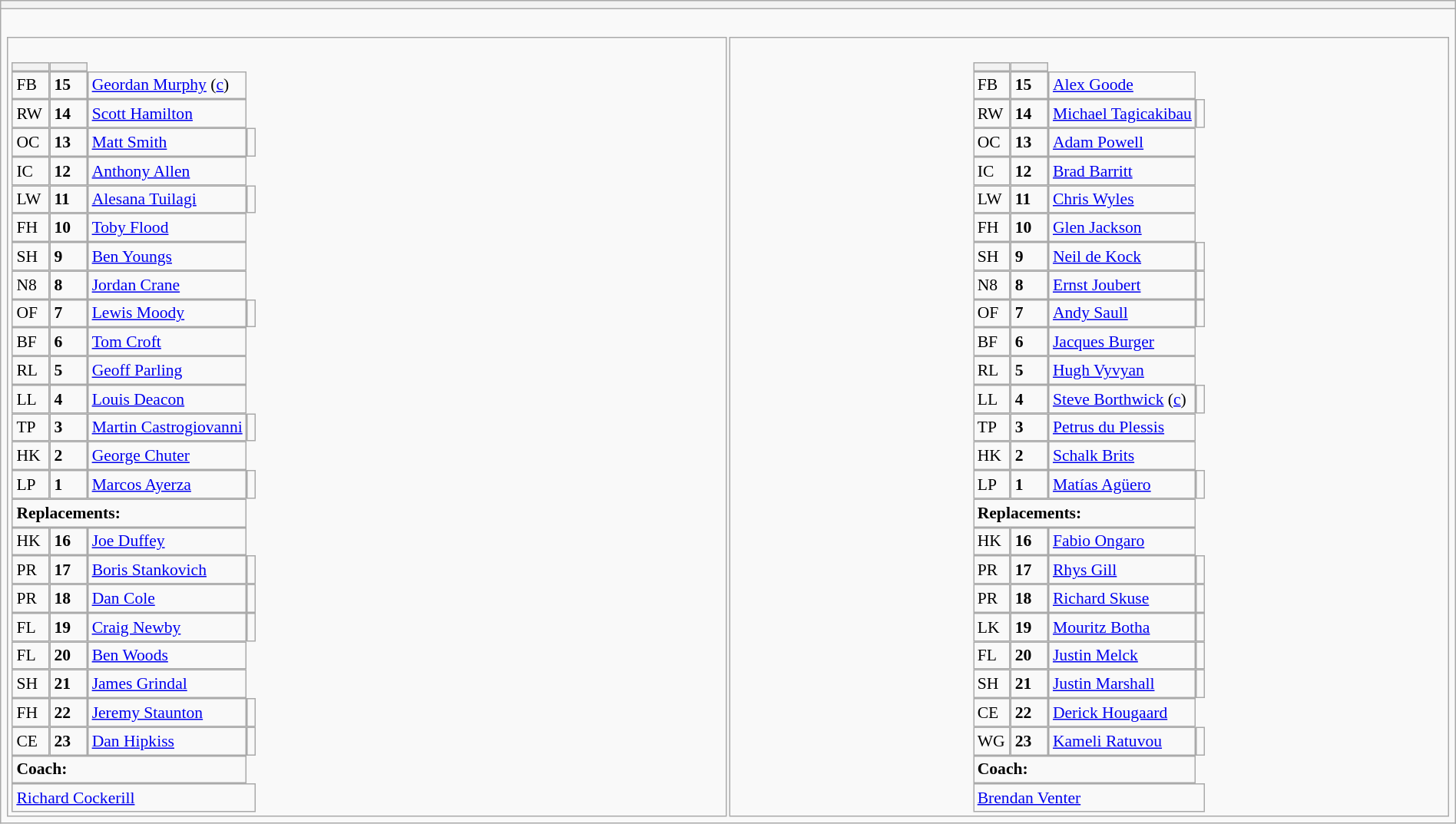<table style="width:100%" class="wikitable collapsible collapsed">
<tr>
<th></th>
</tr>
<tr>
<td><br>




<table width="100%">
<tr>
<td valign="top" width="50%"><br><table style="font-size: 90%" cellspacing="0" cellpadding="0">
<tr>
<th width="25"></th>
<th width="25"></th>
</tr>
<tr>
<td>FB</td>
<td><strong>15</strong></td>
<td> <a href='#'>Geordan Murphy</a> (<a href='#'>c</a>)</td>
</tr>
<tr>
<td>RW</td>
<td><strong>14</strong></td>
<td> <a href='#'>Scott Hamilton</a></td>
</tr>
<tr>
<td>OC</td>
<td><strong>13</strong></td>
<td> <a href='#'>Matt Smith</a></td>
<td></td>
</tr>
<tr>
<td>IC</td>
<td><strong>12</strong></td>
<td> <a href='#'>Anthony Allen</a></td>
</tr>
<tr>
<td>LW</td>
<td><strong>11</strong></td>
<td> <a href='#'>Alesana Tuilagi</a></td>
<td></td>
</tr>
<tr>
<td>FH</td>
<td><strong>10</strong></td>
<td> <a href='#'>Toby Flood</a></td>
</tr>
<tr>
<td>SH</td>
<td><strong>9</strong></td>
<td> <a href='#'>Ben Youngs</a></td>
</tr>
<tr>
<td>N8</td>
<td><strong>8</strong></td>
<td> <a href='#'>Jordan Crane</a></td>
</tr>
<tr>
<td>OF</td>
<td><strong>7</strong></td>
<td> <a href='#'>Lewis Moody</a></td>
<td></td>
</tr>
<tr>
<td>BF</td>
<td><strong>6</strong></td>
<td> <a href='#'>Tom Croft</a></td>
</tr>
<tr>
<td>RL</td>
<td><strong>5</strong></td>
<td> <a href='#'>Geoff Parling</a></td>
</tr>
<tr>
<td>LL</td>
<td><strong>4</strong></td>
<td> <a href='#'>Louis Deacon</a></td>
</tr>
<tr>
<td>TP</td>
<td><strong>3</strong></td>
<td> <a href='#'>Martin Castrogiovanni</a></td>
<td></td>
</tr>
<tr>
<td>HK</td>
<td><strong>2</strong></td>
<td> <a href='#'>George Chuter</a></td>
</tr>
<tr>
<td>LP</td>
<td><strong>1</strong></td>
<td> <a href='#'>Marcos Ayerza</a></td>
<td></td>
</tr>
<tr>
<td colspan=3><strong>Replacements:</strong></td>
</tr>
<tr>
<td>HK</td>
<td><strong>16</strong></td>
<td> <a href='#'>Joe Duffey</a></td>
</tr>
<tr>
<td>PR</td>
<td><strong>17</strong></td>
<td> <a href='#'>Boris Stankovich</a></td>
<td></td>
</tr>
<tr>
<td>PR</td>
<td><strong>18</strong></td>
<td> <a href='#'>Dan Cole</a></td>
<td></td>
</tr>
<tr>
<td>FL</td>
<td><strong>19</strong></td>
<td> <a href='#'>Craig Newby</a></td>
<td></td>
</tr>
<tr>
<td>FL</td>
<td><strong>20</strong></td>
<td> <a href='#'>Ben Woods</a></td>
</tr>
<tr>
<td>SH</td>
<td><strong>21</strong></td>
<td> <a href='#'>James Grindal</a></td>
</tr>
<tr>
<td>FH</td>
<td><strong>22</strong></td>
<td> <a href='#'>Jeremy Staunton</a></td>
<td></td>
</tr>
<tr>
<td>CE</td>
<td><strong>23</strong></td>
<td> <a href='#'>Dan Hipkiss</a></td>
<td></td>
</tr>
<tr>
<td colspan=3><strong>Coach:</strong></td>
</tr>
<tr>
<td colspan="4"> <a href='#'>Richard Cockerill</a></td>
</tr>
</table>
</td>
<td valign="top" width="50%"><br><table style="font-size: 90%" cellspacing="0" cellpadding="0" align="center">
<tr>
<th width="25"></th>
<th width="25"></th>
</tr>
<tr>
<td>FB</td>
<td><strong>15</strong></td>
<td> <a href='#'>Alex Goode</a></td>
</tr>
<tr>
<td>RW</td>
<td><strong>14</strong></td>
<td> <a href='#'>Michael Tagicakibau</a></td>
<td></td>
</tr>
<tr>
<td>OC</td>
<td><strong>13</strong></td>
<td> <a href='#'>Adam Powell</a></td>
</tr>
<tr>
<td>IC</td>
<td><strong>12</strong></td>
<td> <a href='#'>Brad Barritt</a></td>
</tr>
<tr>
<td>LW</td>
<td><strong>11</strong></td>
<td> <a href='#'>Chris Wyles</a></td>
</tr>
<tr>
<td>FH</td>
<td><strong>10</strong></td>
<td> <a href='#'>Glen Jackson</a></td>
</tr>
<tr>
<td>SH</td>
<td><strong>9</strong></td>
<td> <a href='#'>Neil de Kock</a></td>
<td></td>
</tr>
<tr>
<td>N8</td>
<td><strong>8</strong></td>
<td> <a href='#'>Ernst Joubert</a></td>
<td></td>
</tr>
<tr>
<td>OF</td>
<td><strong>7</strong></td>
<td> <a href='#'>Andy Saull</a></td>
<td></td>
</tr>
<tr>
<td>BF</td>
<td><strong>6</strong></td>
<td> <a href='#'>Jacques Burger</a></td>
</tr>
<tr>
<td>RL</td>
<td><strong>5</strong></td>
<td> <a href='#'>Hugh Vyvyan</a></td>
</tr>
<tr>
<td>LL</td>
<td><strong>4</strong></td>
<td> <a href='#'>Steve Borthwick</a> (<a href='#'>c</a>)</td>
<td></td>
</tr>
<tr>
<td>TP</td>
<td><strong>3</strong></td>
<td> <a href='#'>Petrus du Plessis</a></td>
</tr>
<tr>
<td>HK</td>
<td><strong>2</strong></td>
<td> <a href='#'>Schalk Brits</a></td>
</tr>
<tr>
<td>LP</td>
<td><strong>1</strong></td>
<td> <a href='#'>Matías Agüero</a></td>
<td></td>
</tr>
<tr>
<td colspan=3><strong>Replacements:</strong></td>
</tr>
<tr>
<td>HK</td>
<td><strong>16</strong></td>
<td> <a href='#'>Fabio Ongaro</a></td>
</tr>
<tr>
<td>PR</td>
<td><strong>17</strong></td>
<td> <a href='#'>Rhys Gill</a></td>
<td></td>
</tr>
<tr>
<td>PR</td>
<td><strong>18</strong></td>
<td> <a href='#'>Richard Skuse</a></td>
<td></td>
</tr>
<tr>
<td>LK</td>
<td><strong>19</strong></td>
<td> <a href='#'>Mouritz Botha</a></td>
<td></td>
</tr>
<tr>
<td>FL</td>
<td><strong>20</strong></td>
<td> <a href='#'>Justin Melck</a></td>
<td></td>
</tr>
<tr>
<td>SH</td>
<td><strong>21</strong></td>
<td> <a href='#'>Justin Marshall</a></td>
<td></td>
</tr>
<tr>
<td>CE</td>
<td><strong>22</strong></td>
<td> <a href='#'>Derick Hougaard</a></td>
</tr>
<tr>
<td>WG</td>
<td><strong>23</strong></td>
<td> <a href='#'>Kameli Ratuvou</a></td>
<td></td>
</tr>
<tr>
<td colspan=3><strong>Coach:</strong></td>
</tr>
<tr>
<td colspan="4"> <a href='#'>Brendan Venter</a></td>
</tr>
</table>
</td>
</tr>
</table>
</td>
</tr>
</table>
